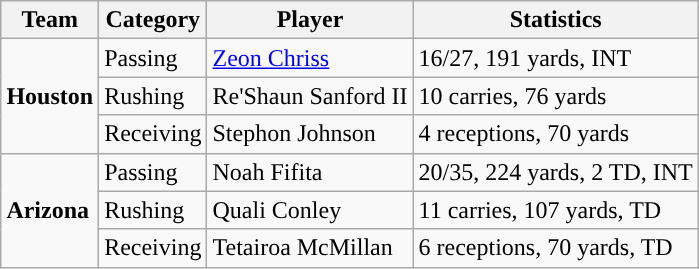<table class="wikitable" style="float: right;">
<tr>
<th>Team</th>
<th>Category</th>
<th>Player</th>
<th>Statistics</th>
</tr>
<tr>
<td rowspan=3><strong>Houston</strong></td>
<td>Passing</td>
<td><a href='#'>Zeon Chriss</a></td>
<td>16/27, 191 yards, INT</td>
</tr>
<tr>
<td>Rushing</td>
<td>Re'Shaun Sanford II</td>
<td>10 carries, 76 yards</td>
</tr>
<tr>
<td>Receiving</td>
<td>Stephon Johnson</td>
<td>4 receptions, 70 yards</td>
</tr>
<tr>
<td rowspan=3><strong>Arizona</strong></td>
<td>Passing</td>
<td>Noah Fifita</td>
<td>20/35, 224 yards, 2 TD, INT</td>
</tr>
<tr>
<td>Rushing</td>
<td>Quali Conley</td>
<td>11 carries, 107 yards, TD</td>
</tr>
<tr>
<td>Receiving</td>
<td>Tetairoa McMillan</td>
<td>6 receptions, 70 yards, TD</td>
</tr>
</table>
